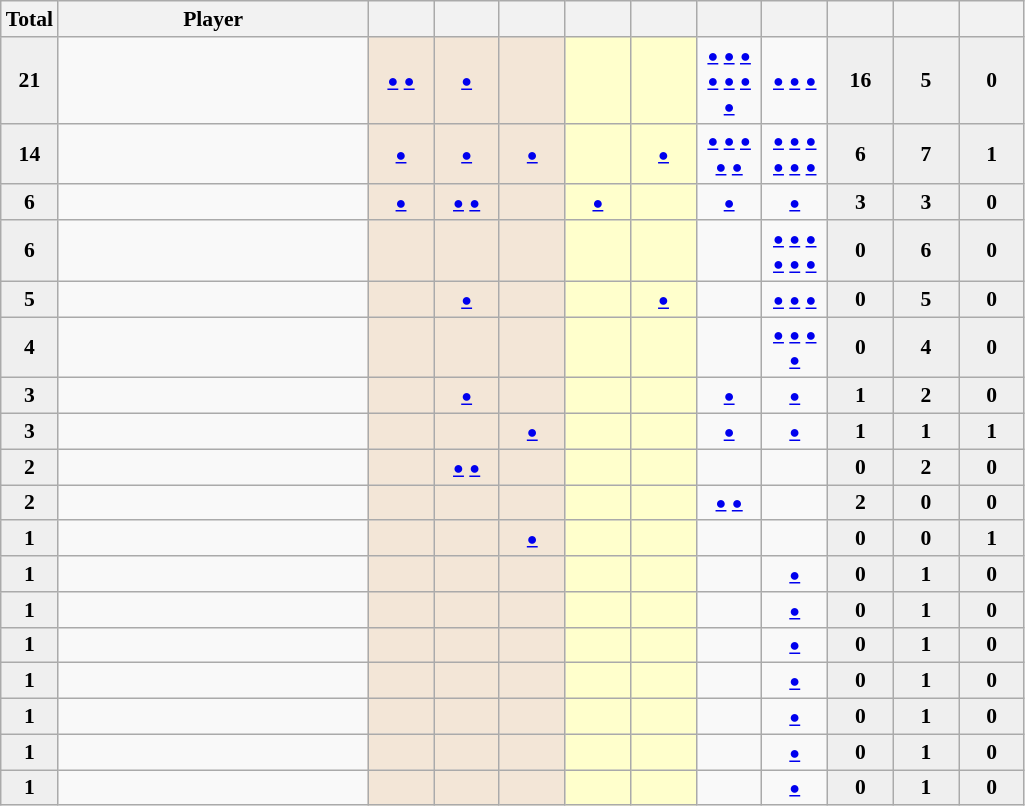<table class="sortable wikitable" style=font-size:90%>
<tr>
<th width=30>Total</th>
<th width=200>Player</th>
<th width=37 bgcolor=#efefef></th>
<th width=37 bgcolor=#efefef></th>
<th width=37 bgcolor=#F3E6D7></th>
<th width=37 bgcolor=#efefef></th>
<th width=37 bgcolor=#efefef></th>
<th width=37 bgcolor=#efefef></th>
<th width=37 bgcolor=#efefef></th>
<th width=37 bgcolor=#efefef></th>
<th width=37 bgcolor=#efefef></th>
<th width=37 bgcolor=#efefef></th>
</tr>
<tr align=center>
<td style="background:#efefef;"><strong>21</strong></td>
<td align=left></td>
<td style="background:#F3E6D7;"><small><a href='#'>●</a></small> <small><a href='#'>●</a></small></td>
<td style="background:#F3E6D7;"><small><a href='#'>●</a></small></td>
<td style="background:#F3E6D7;"></td>
<td style="background:#ffc;"></td>
<td style="background:#ffc;"></td>
<td><small><a href='#'>●</a></small> <small><a href='#'>●</a></small> <small><a href='#'>●</a></small> <small><a href='#'>●</a></small> <small><a href='#'>●</a></small> <small><a href='#'>●</a></small> <small><a href='#'>●</a></small></td>
<td><small><a href='#'>●</a></small> <small><a href='#'>●</a></small> <small><a href='#'>●</a></small></td>
<td style="background:#efefef;"><strong>16</strong></td>
<td style="background:#efefef;"><strong>5</strong></td>
<td style="background:#efefef;"><strong>0</strong></td>
</tr>
<tr align=center>
<td style="background:#efefef;"><strong>14</strong></td>
<td align=left></td>
<td style="background:#F3E6D7;"><small><a href='#'>●</a></small></td>
<td style="background:#F3E6D7;"><small><a href='#'>●</a></small></td>
<td style="background:#F3E6D7;"><small><a href='#'>●</a></small></td>
<td style="background:#ffc;"></td>
<td style="background:#ffc;"><small><a href='#'>●</a></small></td>
<td><small><a href='#'>●</a></small> <small><a href='#'>●</a></small> <small><a href='#'>●</a></small> <small><a href='#'>●</a></small> <small><a href='#'>●</a></small></td>
<td><small><a href='#'>●</a></small> <small><a href='#'>●</a></small> <small><a href='#'>●</a></small> <small><a href='#'>●</a></small> <small><a href='#'>●</a></small> <small><a href='#'>●</a></small></td>
<td style="background:#efefef;"><strong>6</strong></td>
<td style="background:#efefef;"><strong>7</strong></td>
<td style="background:#efefef;"><strong>1</strong></td>
</tr>
<tr align=center>
<td style="background:#efefef;"><strong>6</strong></td>
<td align=left></td>
<td style="background:#F3E6D7;"><small><a href='#'>●</a></small></td>
<td style="background:#F3E6D7;"><small><a href='#'>●</a></small> <small><a href='#'>●</a></small></td>
<td style="background:#F3E6D7;"></td>
<td style="background:#ffc;"><small><a href='#'>●</a></small></td>
<td style="background:#ffc;"></td>
<td><small><a href='#'>●</a></small></td>
<td><small><a href='#'>●</a></small></td>
<td style="background:#efefef;"><strong>3</strong></td>
<td style="background:#efefef;"><strong>3</strong></td>
<td style="background:#efefef;"><strong>0</strong></td>
</tr>
<tr align=center>
<td style="background:#efefef;"><strong>6</strong></td>
<td align=left></td>
<td style="background:#F3E6D7;"></td>
<td style="background:#F3E6D7;"></td>
<td style="background:#F3E6D7;"></td>
<td style="background:#ffc;"></td>
<td style="background:#ffc;"></td>
<td></td>
<td><small><a href='#'>●</a></small> <small><a href='#'>●</a></small> <small><a href='#'>●</a></small> <small><a href='#'>●</a></small> <small><a href='#'>●</a></small> <small><a href='#'>●</a></small></td>
<td style="background:#efefef;"><strong>0</strong></td>
<td style="background:#efefef;"><strong>6</strong></td>
<td style="background:#efefef;"><strong>0</strong></td>
</tr>
<tr align=center>
<td style="background:#efefef;"><strong>5</strong></td>
<td align=left></td>
<td style="background:#F3E6D7;"></td>
<td style="background:#F3E6D7;"><small><a href='#'>●</a></small></td>
<td style="background:#F3E6D7;"></td>
<td style="background:#ffc;"></td>
<td style="background:#ffc;"><small><a href='#'>●</a></small></td>
<td></td>
<td><small><a href='#'>●</a></small> <small><a href='#'>●</a></small> <small><a href='#'>●</a></small></td>
<td style="background:#efefef;"><strong>0</strong></td>
<td style="background:#efefef;"><strong>5</strong></td>
<td style="background:#efefef;"><strong>0</strong></td>
</tr>
<tr align=center>
<td style="background:#efefef;"><strong>4</strong></td>
<td align=left></td>
<td style="background:#F3E6D7;"></td>
<td style="background:#F3E6D7;"></td>
<td style="background:#F3E6D7;"></td>
<td style="background:#ffc;"></td>
<td style="background:#ffc;"></td>
<td></td>
<td><small><a href='#'>●</a></small> <small><a href='#'>●</a></small> <small><a href='#'>●</a></small> <small><a href='#'>●</a></small></td>
<td style="background:#efefef;"><strong>0</strong></td>
<td style="background:#efefef;"><strong>4</strong></td>
<td style="background:#efefef;"><strong>0</strong></td>
</tr>
<tr align=center>
<td style="background:#efefef;"><strong>3</strong></td>
<td align=left></td>
<td style="background:#F3E6D7;"></td>
<td style="background:#F3E6D7;"><small><a href='#'>●</a></small></td>
<td style="background:#F3E6D7;"></td>
<td style="background:#ffc;"></td>
<td style="background:#ffc;"></td>
<td><small><a href='#'>●</a></small></td>
<td><small><a href='#'>●</a></small></td>
<td style="background:#efefef;"><strong>1</strong></td>
<td style="background:#efefef;"><strong>2</strong></td>
<td style="background:#efefef;"><strong>0</strong></td>
</tr>
<tr align=center>
<td style="background:#efefef;"><strong>3</strong></td>
<td align=left></td>
<td style="background:#F3E6D7;"></td>
<td style="background:#F3E6D7;"></td>
<td style="background:#F3E6D7;"><small><a href='#'>●</a></small></td>
<td style="background:#ffc;"></td>
<td style="background:#ffc;"></td>
<td><small><a href='#'>●</a></small></td>
<td><small><a href='#'>●</a></small></td>
<td style="background:#efefef;"><strong>1</strong></td>
<td style="background:#efefef;"><strong>1</strong></td>
<td style="background:#efefef;"><strong>1</strong></td>
</tr>
<tr align=center>
<td style="background:#efefef;"><strong>2</strong></td>
<td align=left></td>
<td style="background:#F3E6D7;"></td>
<td style="background:#F3E6D7;"><small><a href='#'>●</a></small> <small><a href='#'>●</a></small></td>
<td style="background:#F3E6D7;"></td>
<td style="background:#ffc;"></td>
<td style="background:#ffc;"></td>
<td></td>
<td></td>
<td style="background:#efefef;"><strong>0</strong></td>
<td style="background:#efefef;"><strong>2</strong></td>
<td style="background:#efefef;"><strong>0</strong></td>
</tr>
<tr align=center>
<td style="background:#efefef;"><strong>2</strong></td>
<td align=left></td>
<td style="background:#F3E6D7;"></td>
<td style="background:#F3E6D7;"></td>
<td style="background:#F3E6D7;"></td>
<td style="background:#ffc;"></td>
<td style="background:#ffc;"></td>
<td><small><a href='#'>●</a></small> <small><a href='#'>●</a></small></td>
<td></td>
<td style="background:#efefef;"><strong>2</strong></td>
<td style="background:#efefef;"><strong>0</strong></td>
<td style="background:#efefef;"><strong>0</strong></td>
</tr>
<tr align=center>
<td style="background:#efefef;"><strong>1</strong></td>
<td align=left></td>
<td style="background:#F3E6D7;"></td>
<td style="background:#F3E6D7;"></td>
<td style="background:#F3E6D7;"><small><a href='#'>●</a></small></td>
<td style="background:#ffc;"></td>
<td style="background:#ffc;"></td>
<td></td>
<td></td>
<td style="background:#efefef;"><strong>0</strong></td>
<td style="background:#efefef;"><strong>0</strong></td>
<td style="background:#efefef;"><strong>1</strong></td>
</tr>
<tr align=center>
<td style="background:#efefef;"><strong>1</strong></td>
<td align=left></td>
<td style="background:#F3E6D7;"></td>
<td style="background:#F3E6D7;"></td>
<td style="background:#F3E6D7;"></td>
<td style="background:#ffc;"></td>
<td style="background:#ffc;"></td>
<td></td>
<td><small><a href='#'>●</a></small></td>
<td style="background:#efefef;"><strong>0</strong></td>
<td style="background:#efefef;"><strong>1</strong></td>
<td style="background:#efefef;"><strong>0</strong></td>
</tr>
<tr align=center>
<td style="background:#efefef;"><strong>1</strong></td>
<td align=left></td>
<td style="background:#F3E6D7;"></td>
<td style="background:#F3E6D7;"></td>
<td style="background:#F3E6D7;"></td>
<td style="background:#ffc;"></td>
<td style="background:#ffc;"></td>
<td></td>
<td><small><a href='#'>●</a></small></td>
<td style="background:#efefef;"><strong>0</strong></td>
<td style="background:#efefef;"><strong>1</strong></td>
<td style="background:#efefef;"><strong>0</strong></td>
</tr>
<tr align=center>
<td style="background:#efefef;"><strong>1</strong></td>
<td align=left></td>
<td style="background:#F3E6D7;"></td>
<td style="background:#F3E6D7;"></td>
<td style="background:#F3E6D7;"></td>
<td style="background:#ffc;"></td>
<td style="background:#ffc;"></td>
<td></td>
<td><small><a href='#'>●</a></small></td>
<td style="background:#efefef;"><strong>0</strong></td>
<td style="background:#efefef;"><strong>1</strong></td>
<td style="background:#efefef;"><strong>0</strong></td>
</tr>
<tr align=center>
<td style="background:#efefef;"><strong>1</strong></td>
<td align=left></td>
<td style="background:#F3E6D7;"></td>
<td style="background:#F3E6D7;"></td>
<td style="background:#F3E6D7;"></td>
<td style="background:#ffc;"></td>
<td style="background:#ffc;"></td>
<td></td>
<td><small><a href='#'>●</a></small></td>
<td style="background:#efefef;"><strong>0</strong></td>
<td style="background:#efefef;"><strong>1</strong></td>
<td style="background:#efefef;"><strong>0</strong></td>
</tr>
<tr align=center>
<td style="background:#efefef;"><strong>1</strong></td>
<td align=left></td>
<td style="background:#F3E6D7;"></td>
<td style="background:#F3E6D7;"></td>
<td style="background:#F3E6D7;"></td>
<td style="background:#ffc;"></td>
<td style="background:#ffc;"></td>
<td></td>
<td><small><a href='#'>●</a></small></td>
<td style="background:#efefef;"><strong>0</strong></td>
<td style="background:#efefef;"><strong>1</strong></td>
<td style="background:#efefef;"><strong>0</strong></td>
</tr>
<tr align=center>
<td style="background:#efefef;"><strong>1</strong></td>
<td align=left></td>
<td style="background:#F3E6D7;"></td>
<td style="background:#F3E6D7;"></td>
<td style="background:#F3E6D7;"></td>
<td style="background:#ffc;"></td>
<td style="background:#ffc;"></td>
<td></td>
<td><small><a href='#'>●</a></small></td>
<td style="background:#efefef;"><strong>0</strong></td>
<td style="background:#efefef;"><strong>1</strong></td>
<td style="background:#efefef;"><strong>0</strong></td>
</tr>
<tr align=center>
<td style="background:#efefef;"><strong>1</strong></td>
<td align=left></td>
<td style="background:#F3E6D7;"></td>
<td style="background:#F3E6D7;"></td>
<td style="background:#F3E6D7;"></td>
<td style="background:#ffc;"></td>
<td style="background:#ffc;"></td>
<td></td>
<td><small><a href='#'>●</a></small></td>
<td style="background:#efefef;"><strong>0</strong></td>
<td style="background:#efefef;"><strong>1</strong></td>
<td style="background:#efefef;"><strong>0</strong></td>
</tr>
</table>
